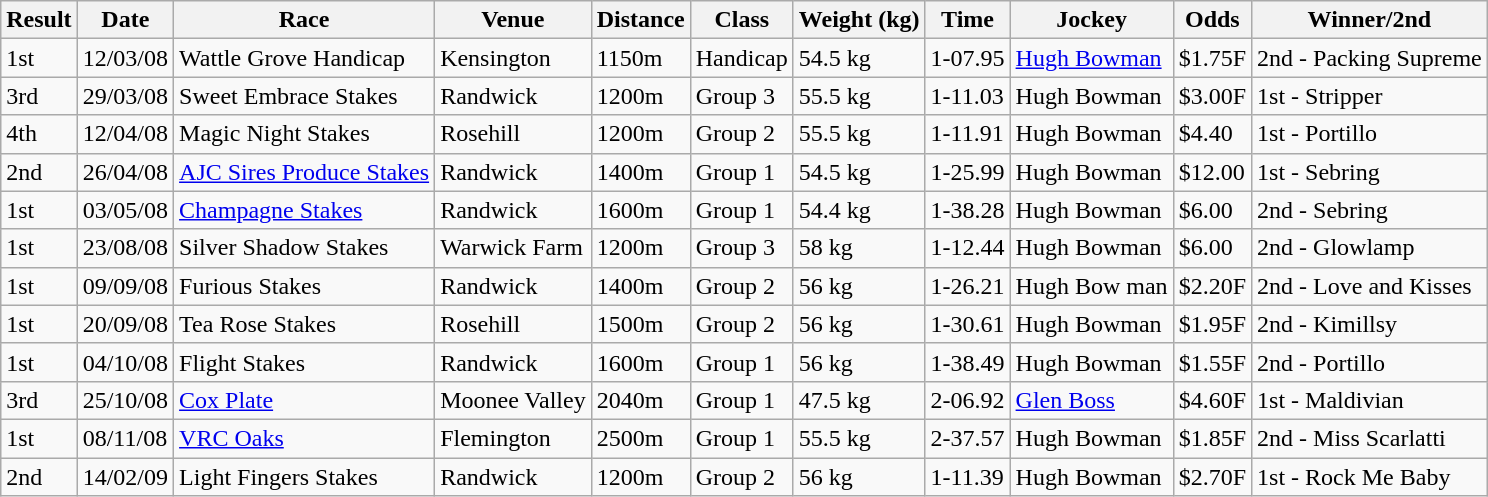<table class="wikitable" border="1">
<tr>
<th>Result</th>
<th>Date</th>
<th>Race</th>
<th>Venue</th>
<th>Distance</th>
<th>Class</th>
<th>Weight (kg)</th>
<th>Time</th>
<th>Jockey</th>
<th>Odds</th>
<th>Winner/2nd</th>
</tr>
<tr>
<td>1st</td>
<td>12/03/08</td>
<td>Wattle Grove Handicap</td>
<td>Kensington</td>
<td>1150m</td>
<td>Handicap</td>
<td>54.5 kg</td>
<td>1-07.95</td>
<td><a href='#'>Hugh Bowman</a></td>
<td>$1.75F</td>
<td>2nd - Packing Supreme</td>
</tr>
<tr>
<td>3rd</td>
<td>29/03/08</td>
<td>Sweet Embrace Stakes</td>
<td>Randwick</td>
<td>1200m</td>
<td>Group 3</td>
<td>55.5 kg</td>
<td>1-11.03</td>
<td>Hugh Bowman</td>
<td>$3.00F</td>
<td>1st - Stripper</td>
</tr>
<tr>
<td>4th</td>
<td>12/04/08</td>
<td>Magic Night Stakes</td>
<td>Rosehill</td>
<td>1200m</td>
<td>Group 2</td>
<td>55.5 kg</td>
<td>1-11.91</td>
<td>Hugh Bowman</td>
<td>$4.40</td>
<td>1st - Portillo</td>
</tr>
<tr>
<td>2nd</td>
<td>26/04/08</td>
<td><a href='#'>AJC Sires Produce Stakes</a></td>
<td>Randwick</td>
<td>1400m</td>
<td>Group 1</td>
<td>54.5 kg</td>
<td>1-25.99</td>
<td>Hugh Bowman</td>
<td>$12.00</td>
<td>1st - Sebring</td>
</tr>
<tr>
<td>1st</td>
<td>03/05/08</td>
<td><a href='#'>Champagne Stakes</a></td>
<td>Randwick</td>
<td>1600m</td>
<td>Group 1</td>
<td>54.4 kg</td>
<td>1-38.28</td>
<td>Hugh Bowman</td>
<td>$6.00</td>
<td>2nd - Sebring</td>
</tr>
<tr>
<td>1st</td>
<td>23/08/08</td>
<td>Silver Shadow Stakes</td>
<td>Warwick Farm</td>
<td>1200m</td>
<td>Group 3</td>
<td>58 kg</td>
<td>1-12.44</td>
<td>Hugh Bowman</td>
<td>$6.00</td>
<td>2nd - Glowlamp</td>
</tr>
<tr>
<td>1st</td>
<td>09/09/08</td>
<td>Furious Stakes</td>
<td>Randwick</td>
<td>1400m</td>
<td>Group 2</td>
<td>56 kg</td>
<td>1-26.21</td>
<td>Hugh Bow man</td>
<td>$2.20F</td>
<td>2nd - Love and Kisses</td>
</tr>
<tr>
<td>1st</td>
<td>20/09/08</td>
<td>Tea Rose Stakes</td>
<td>Rosehill</td>
<td>1500m</td>
<td>Group 2</td>
<td>56 kg</td>
<td>1-30.61</td>
<td>Hugh Bowman</td>
<td>$1.95F</td>
<td>2nd - Kimillsy</td>
</tr>
<tr>
<td>1st</td>
<td>04/10/08</td>
<td>Flight Stakes</td>
<td>Randwick</td>
<td>1600m</td>
<td>Group 1</td>
<td>56 kg</td>
<td>1-38.49</td>
<td>Hugh Bowman</td>
<td>$1.55F</td>
<td>2nd - Portillo</td>
</tr>
<tr>
<td>3rd</td>
<td>25/10/08</td>
<td><a href='#'>Cox Plate</a></td>
<td>Moonee Valley</td>
<td>2040m</td>
<td>Group 1</td>
<td>47.5 kg</td>
<td>2-06.92</td>
<td><a href='#'>Glen Boss</a></td>
<td>$4.60F</td>
<td>1st - Maldivian</td>
</tr>
<tr>
<td>1st</td>
<td>08/11/08</td>
<td><a href='#'>VRC Oaks</a></td>
<td>Flemington</td>
<td>2500m</td>
<td>Group 1</td>
<td>55.5 kg</td>
<td>2-37.57</td>
<td>Hugh Bowman</td>
<td>$1.85F</td>
<td>2nd - Miss Scarlatti</td>
</tr>
<tr>
<td>2nd</td>
<td>14/02/09</td>
<td>Light Fingers Stakes</td>
<td>Randwick</td>
<td>1200m</td>
<td>Group 2</td>
<td>56 kg</td>
<td>1-11.39</td>
<td>Hugh Bowman</td>
<td>$2.70F</td>
<td>1st - Rock Me Baby</td>
</tr>
</table>
